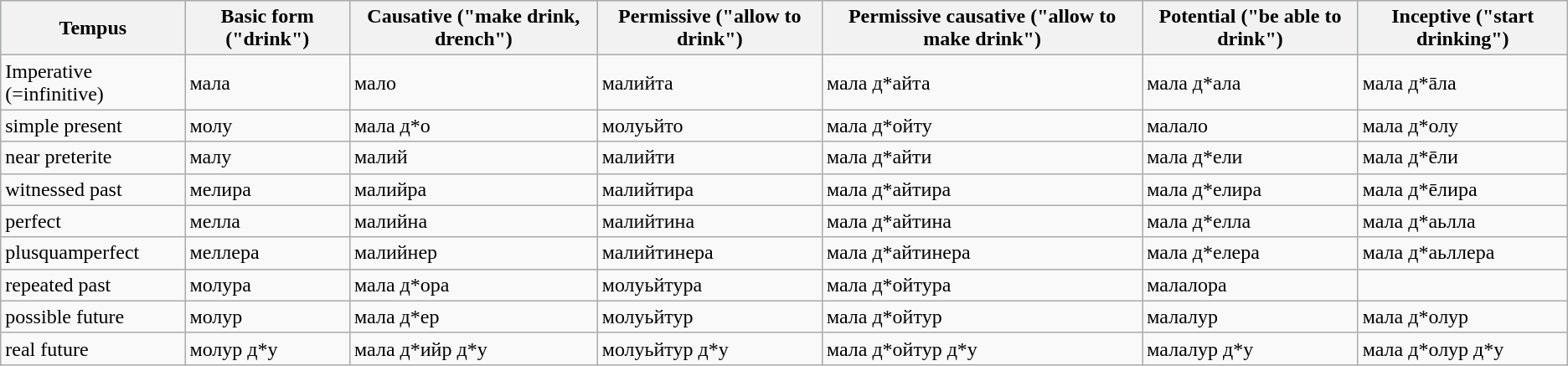<table class="wikitable">
<tr bgcolor='#C0F0F0'>
<th>Tempus</th>
<th>Basic form ("drink")</th>
<th>Causative ("make drink, drench")</th>
<th>Permissive ("allow to drink")</th>
<th>Permissive causative ("allow to make drink")</th>
<th>Potential ("be able to drink")</th>
<th>Inceptive ("start drinking")</th>
</tr>
<tr>
<td>Imperative (=infinitive)</td>
<td>мала</td>
<td>мало</td>
<td>малийта</td>
<td>мала д*айта</td>
<td>мала д*ала</td>
<td>мала д*āла</td>
</tr>
<tr>
<td>simple present</td>
<td>молу</td>
<td>мала д*о</td>
<td>молуьйто</td>
<td>мала д*ойту</td>
<td>малало</td>
<td>мала д*олу</td>
</tr>
<tr>
<td>near preterite</td>
<td>малу</td>
<td>малий</td>
<td>малийти</td>
<td>мала д*айти</td>
<td>мала д*ели</td>
<td>мала д*ēли</td>
</tr>
<tr>
<td>witnessed past</td>
<td>мелира</td>
<td>малийра</td>
<td>малийтира</td>
<td>мала д*айтира</td>
<td>мала д*елира</td>
<td>мала д*ēлира</td>
</tr>
<tr>
<td>perfect</td>
<td>мелла</td>
<td>малийна</td>
<td>малийтина</td>
<td>мала д*айтина</td>
<td>мала д*елла</td>
<td>мала д*аьлла</td>
</tr>
<tr>
<td>plusquamperfect</td>
<td>меллера</td>
<td>малийнер</td>
<td>малийтинера</td>
<td>мала д*айтинера</td>
<td>мала д*елера</td>
<td>мала д*аьллера</td>
</tr>
<tr>
<td>repeated past</td>
<td>молура</td>
<td>мала д*ора</td>
<td>молуьйтура</td>
<td>мала д*ойтура</td>
<td>малалора</td>
<td></td>
</tr>
<tr>
<td>possible future</td>
<td>молур</td>
<td>мала д*ер</td>
<td>молуьйтур</td>
<td>мала д*ойтур</td>
<td>малалур</td>
<td>мала д*олур</td>
</tr>
<tr>
<td>real future</td>
<td>молур д*у</td>
<td>мала д*ийр д*у</td>
<td>молуьйтур д*у</td>
<td>мала д*ойтур д*у</td>
<td>малалур д*у</td>
<td>мала д*олур д*у</td>
</tr>
</table>
